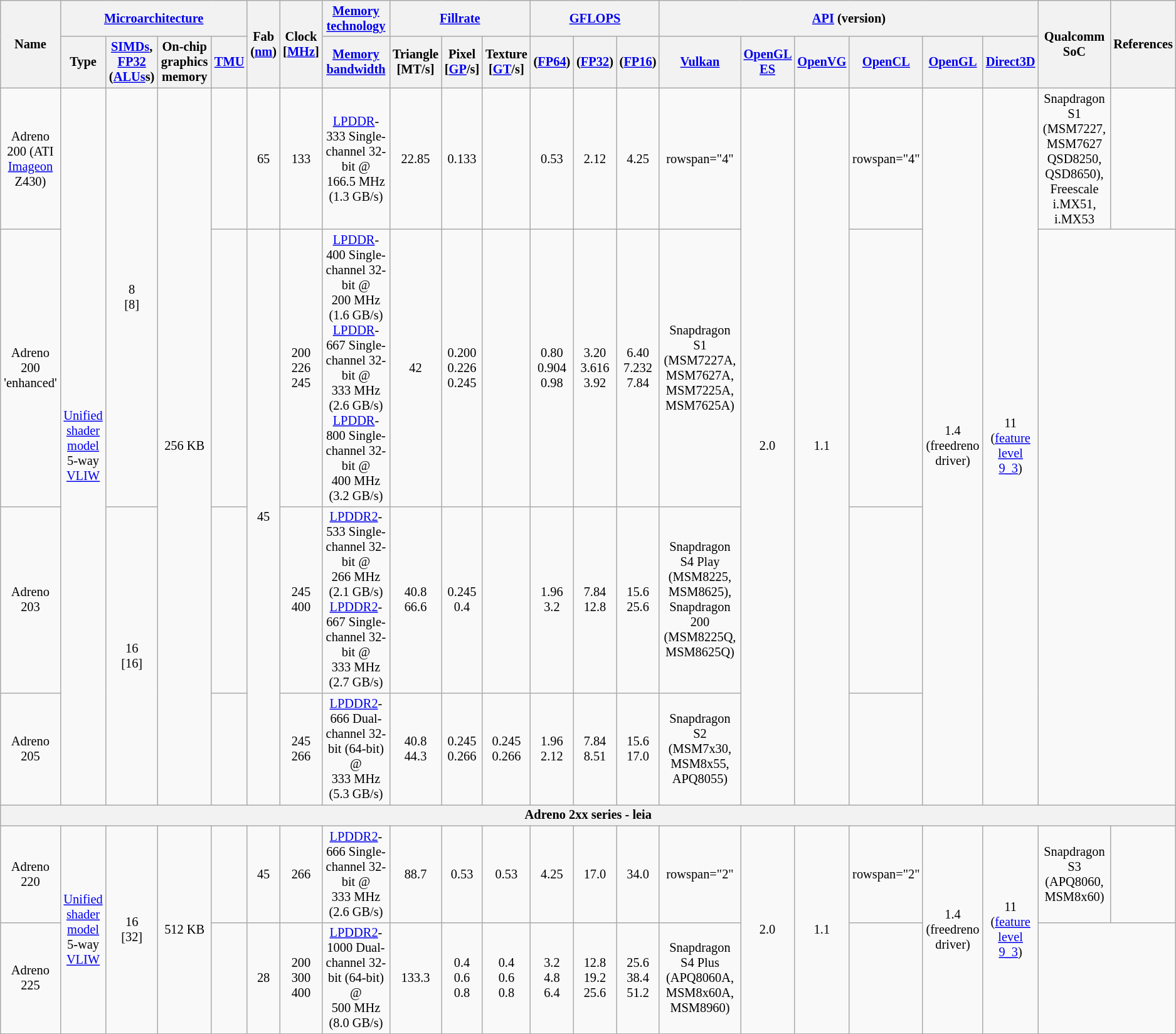<table class="wikitable" style="font-size: 85%; text-align: center">
<tr>
<th rowspan="2">Name</th>
<th colspan="4"><a href='#'>Microarchitecture</a></th>
<th rowspan="2">Fab (<a href='#'>nm</a>)</th>
<th rowspan="2">Clock [<a href='#'>MHz</a>]</th>
<th><a href='#'>Memory technology</a></th>
<th colspan="3"><a href='#'>Fillrate</a></th>
<th colspan="3"><a href='#'>GFLOPS</a></th>
<th colspan="6"><a href='#'>API</a> (version)</th>
<th rowspan="2">Qualcomm SoC</th>
<th rowspan="2">References</th>
</tr>
<tr>
<th>Type</th>
<th><a href='#'>SIMDs</a>, <a href='#'>FP32</a><br>(<a href='#'>ALUs</a>s)<br></th>
<th>On-chip graphics memory</th>
<th><a href='#'>TMU</a></th>
<th><a href='#'>Memory bandwidth</a></th>
<th>Triangle<br>[MT/s]</th>
<th>Pixel<br>[<a href='#'>GP</a>/s]</th>
<th>Texture<br>[<a href='#'>GT</a>/s]</th>
<th>(<a href='#'>FP64</a>)</th>
<th>(<a href='#'>FP32</a>)</th>
<th>(<a href='#'>FP16</a>)</th>
<th><a href='#'>Vulkan</a></th>
<th><a href='#'>OpenGL ES</a></th>
<th><a href='#'>OpenVG</a></th>
<th><a href='#'>OpenCL</a></th>
<th><a href='#'>OpenGL</a></th>
<th><a href='#'>Direct3D</a></th>
</tr>
<tr>
<td>Adreno 200 (ATI <a href='#'>Imageon</a> Z430)</td>
<td rowspan="4"><a href='#'>Unified shader model</a><br>5-way <a href='#'>VLIW</a></td>
<td rowspan="2">8<br>[8]</td>
<td rowspan="4">256 KB</td>
<td></td>
<td>65</td>
<td>133</td>
<td><a href='#'>LPDDR</a>-333 Single-channel 32-bit @ 166.5 MHz (1.3 GB/s)</td>
<td>22.85</td>
<td>0.133</td>
<td></td>
<td>0.53</td>
<td>2.12</td>
<td>4.25</td>
<td>rowspan="4" </td>
<td rowspan="4">2.0</td>
<td rowspan="4">1.1</td>
<td>rowspan="4" </td>
<td rowspan="4">1.4 (freedreno driver)</td>
<td rowspan="4">11 <br>(<a href='#'>feature level 9_3</a>)</td>
<td>Snapdragon S1 (MSM7227, MSM7627 QSD8250, QSD8650), Freescale i.MX51, i.MX53</td>
<td></td>
</tr>
<tr>
<td>Adreno 200 'enhanced'</td>
<td></td>
<td rowspan="3">45</td>
<td>200<br>226<br>245</td>
<td><a href='#'>LPDDR</a>-400 Single-channel 32-bit @ 200 MHz (1.6 GB/s)<br><a href='#'>LPDDR</a>-667 Single-channel 32-bit @ 333 MHz (2.6 GB/s)<br><a href='#'>LPDDR</a>-800 Single-channel 32-bit @ 400 MHz (3.2 GB/s)</td>
<td>42</td>
<td>0.200<br>0.226<br>0.245</td>
<td></td>
<td>0.80<br>0.904<br>0.98</td>
<td>3.20<br>3.616<br>3.92</td>
<td>6.40<br>7.232<br>7.84</td>
<td>Snapdragon S1 (MSM7227A, MSM7627A, MSM7225A, MSM7625A)</td>
<td></td>
</tr>
<tr>
<td>Adreno 203</td>
<td rowspan="2">16<br>[16]</td>
<td></td>
<td>245<br>400</td>
<td><a href='#'>LPDDR2</a>-533 Single-channel 32-bit @ 266 MHz (2.1 GB/s)<br><a href='#'>LPDDR2</a>-667 Single-channel 32-bit @ 333 MHz (2.7 GB/s)</td>
<td>40.8<br>66.6</td>
<td>0.245<br>0.4</td>
<td></td>
<td>1.96<br>3.2</td>
<td>7.84<br>12.8</td>
<td>15.6<br>25.6</td>
<td>Snapdragon S4 Play (MSM8225, MSM8625), Snapdragon 200 (MSM8225Q, MSM8625Q)</td>
<td></td>
</tr>
<tr>
<td>Adreno 205</td>
<td></td>
<td>245<br>266</td>
<td><a href='#'>LPDDR2</a>-666 Dual-channel 32-bit (64-bit) @ 333 MHz (5.3 GB/s)</td>
<td>40.8<br>44.3</td>
<td>0.245<br>0.266</td>
<td>0.245<br>0.266</td>
<td>1.96<br>2.12</td>
<td>7.84<br>8.51</td>
<td>15.6<br>17.0</td>
<td>Snapdragon S2 (MSM7x30, MSM8x55, APQ8055)</td>
<td></td>
</tr>
<tr>
<th colspan="22">Adreno 2xx series - leia</th>
</tr>
<tr>
<td>Adreno 220</td>
<td rowspan="2"><a href='#'>Unified shader model</a><br>5-way <a href='#'>VLIW</a></td>
<td rowspan="2">16<br>[32]</td>
<td rowspan="2">512 KB</td>
<td></td>
<td>45</td>
<td>266</td>
<td><a href='#'>LPDDR2</a>-666 Single-channel 32-bit @ 333 MHz (2.6 GB/s)</td>
<td>88.7</td>
<td>0.53</td>
<td>0.53</td>
<td>4.25</td>
<td>17.0</td>
<td>34.0</td>
<td>rowspan="2" </td>
<td rowspan="2">2.0</td>
<td rowspan="2">1.1</td>
<td>rowspan="2" </td>
<td rowspan="2">1.4 (freedreno driver)</td>
<td rowspan="2">11 <br>(<a href='#'>feature level 9_3</a>)</td>
<td>Snapdragon S3 (APQ8060, MSM8x60)</td>
<td></td>
</tr>
<tr>
<td>Adreno 225</td>
<td></td>
<td>28</td>
<td>200<br>300<br>400</td>
<td><a href='#'>LPDDR2</a>-1000 Dual-channel 32-bit (64-bit) @ 500 MHz (8.0 GB/s)</td>
<td>133.3</td>
<td>0.4<br>0.6<br>0.8</td>
<td>0.4<br>0.6<br>0.8</td>
<td>3.2<br>4.8<br>6.4</td>
<td>12.8<br>19.2<br>25.6</td>
<td>25.6<br>38.4<br>51.2</td>
<td>Snapdragon S4 Plus (APQ8060A, MSM8x60A, MSM8960)</td>
<td></td>
</tr>
</table>
